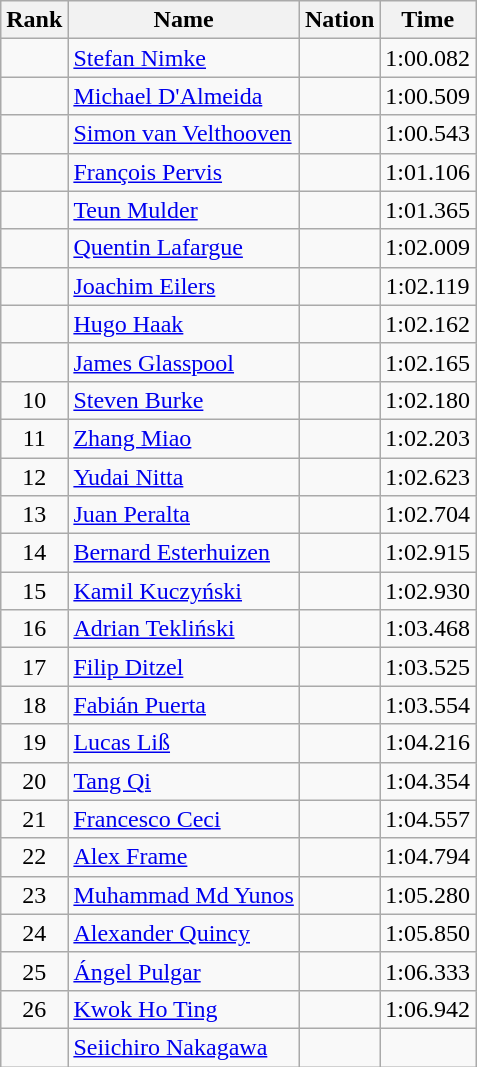<table class="wikitable sortable" style="text-align:center">
<tr>
<th>Rank</th>
<th>Name</th>
<th>Nation</th>
<th>Time</th>
</tr>
<tr>
<td></td>
<td align=left><a href='#'>Stefan Nimke</a></td>
<td align=left></td>
<td>1:00.082</td>
</tr>
<tr>
<td></td>
<td align=left><a href='#'>Michael D'Almeida</a></td>
<td align=left></td>
<td>1:00.509</td>
</tr>
<tr>
<td></td>
<td align=left><a href='#'>Simon van Velthooven</a></td>
<td align=left></td>
<td>1:00.543</td>
</tr>
<tr>
<td></td>
<td align=left><a href='#'>François Pervis</a></td>
<td align=left></td>
<td>1:01.106</td>
</tr>
<tr>
<td></td>
<td align=left><a href='#'>Teun Mulder</a></td>
<td align=left></td>
<td>1:01.365</td>
</tr>
<tr>
<td></td>
<td align=left><a href='#'>Quentin Lafargue</a></td>
<td align=left></td>
<td>1:02.009</td>
</tr>
<tr>
<td></td>
<td align=left><a href='#'>Joachim Eilers</a></td>
<td align=left></td>
<td>1:02.119</td>
</tr>
<tr>
<td></td>
<td align=left><a href='#'>Hugo Haak</a></td>
<td align=left></td>
<td>1:02.162</td>
</tr>
<tr>
<td></td>
<td align=left><a href='#'>James Glasspool</a></td>
<td align=left></td>
<td>1:02.165</td>
</tr>
<tr>
<td>10</td>
<td align=left><a href='#'>Steven Burke</a></td>
<td align=left></td>
<td>1:02.180</td>
</tr>
<tr>
<td>11</td>
<td align=left><a href='#'>Zhang Miao</a></td>
<td align=left></td>
<td>1:02.203</td>
</tr>
<tr>
<td>12</td>
<td align=left><a href='#'>Yudai Nitta</a></td>
<td align=left></td>
<td>1:02.623</td>
</tr>
<tr>
<td>13</td>
<td align=left><a href='#'>Juan Peralta</a></td>
<td align=left></td>
<td>1:02.704</td>
</tr>
<tr>
<td>14</td>
<td align=left><a href='#'>Bernard Esterhuizen</a></td>
<td align=left></td>
<td>1:02.915</td>
</tr>
<tr>
<td>15</td>
<td align=left><a href='#'>Kamil Kuczyński</a></td>
<td align=left></td>
<td>1:02.930</td>
</tr>
<tr>
<td>16</td>
<td align=left><a href='#'>Adrian Tekliński</a></td>
<td align=left></td>
<td>1:03.468</td>
</tr>
<tr>
<td>17</td>
<td align=left><a href='#'>Filip Ditzel</a></td>
<td align=left></td>
<td>1:03.525</td>
</tr>
<tr>
<td>18</td>
<td align=left><a href='#'>Fabián Puerta</a></td>
<td align=left></td>
<td>1:03.554</td>
</tr>
<tr>
<td>19</td>
<td align=left><a href='#'>Lucas Liß</a></td>
<td align=left></td>
<td>1:04.216</td>
</tr>
<tr>
<td>20</td>
<td align=left><a href='#'>Tang Qi</a></td>
<td align=left></td>
<td>1:04.354</td>
</tr>
<tr>
<td>21</td>
<td align=left><a href='#'>Francesco Ceci</a></td>
<td align=left></td>
<td>1:04.557</td>
</tr>
<tr>
<td>22</td>
<td align=left><a href='#'>Alex Frame</a></td>
<td align=left></td>
<td>1:04.794</td>
</tr>
<tr>
<td>23</td>
<td align=left><a href='#'>Muhammad Md Yunos</a></td>
<td align=left></td>
<td>1:05.280</td>
</tr>
<tr>
<td>24</td>
<td align=left><a href='#'>Alexander Quincy</a></td>
<td align=left></td>
<td>1:05.850</td>
</tr>
<tr>
<td>25</td>
<td align=left><a href='#'>Ángel Pulgar</a></td>
<td align=left></td>
<td>1:06.333</td>
</tr>
<tr>
<td>26</td>
<td align=left><a href='#'>Kwok Ho Ting</a></td>
<td align=left></td>
<td>1:06.942</td>
</tr>
<tr>
<td></td>
<td align=left><a href='#'>Seiichiro Nakagawa</a></td>
<td align=left></td>
<td></td>
</tr>
</table>
